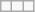<table class="wikitable">
<tr>
<td></td>
<td></td>
<td></td>
</tr>
</table>
